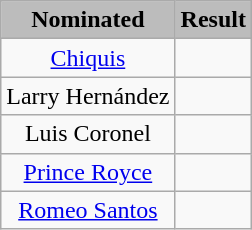<table class="wikitable">
<tr style="text-align: center; top">
<th style="background:#bcbcbc;">Nominated</th>
<th style="background:#bcbcbc;">Result</th>
</tr>
<tr style="text-align: center; top">
<td><a href='#'>Chiquis</a></td>
<td>  </td>
</tr>
<tr style="text-align: center; top">
<td>Larry Hernández</td>
<td>  </td>
</tr>
<tr style="text-align: center; top">
<td>Luis Coronel</td>
<td>  </td>
</tr>
<tr style="text-align: center; top">
<td><a href='#'>Prince Royce</a></td>
<td> </td>
</tr>
<tr style="text-align: center; top">
<td><a href='#'>Romeo Santos</a></td>
<td>  </td>
</tr>
</table>
